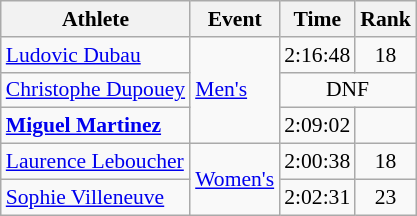<table class=wikitable style="font-size:90%">
<tr>
<th>Athlete</th>
<th>Event</th>
<th>Time</th>
<th>Rank</th>
</tr>
<tr>
<td align=left><a href='#'>Ludovic Dubau</a></td>
<td align=left rowspan=3><a href='#'>Men's</a></td>
<td align=center>2:16:48</td>
<td align=center>18</td>
</tr>
<tr>
<td align=left><a href='#'>Christophe Dupouey</a></td>
<td align=center colspan=2>DNF</td>
</tr>
<tr>
<td align=left><strong><a href='#'>Miguel Martinez</a></strong></td>
<td align=center>2:09:02</td>
<td align=center></td>
</tr>
<tr>
<td align=left><a href='#'>Laurence Leboucher</a></td>
<td align=left rowspan=2><a href='#'>Women's</a></td>
<td align=center>2:00:38</td>
<td align=center>18</td>
</tr>
<tr>
<td align=left><a href='#'>Sophie Villeneuve</a></td>
<td align=center>2:02:31</td>
<td align=center>23</td>
</tr>
</table>
